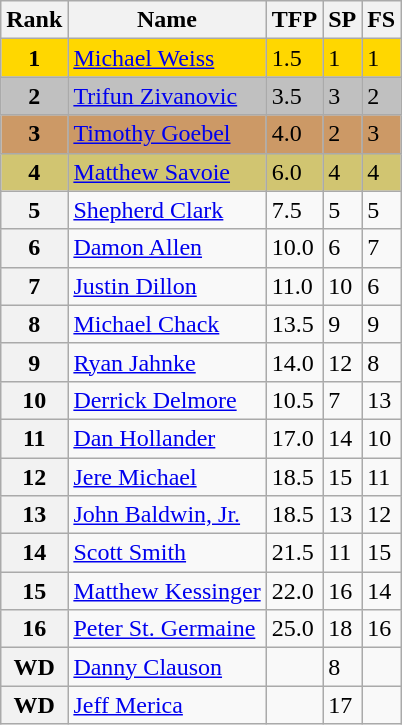<table class="wikitable">
<tr>
<th>Rank</th>
<th>Name</th>
<th>TFP</th>
<th>SP</th>
<th>FS</th>
</tr>
<tr bgcolor="gold">
<td align="center"><strong>1</strong></td>
<td><a href='#'>Michael Weiss</a></td>
<td>1.5</td>
<td>1</td>
<td>1</td>
</tr>
<tr bgcolor="silver">
<td align="center"><strong>2</strong></td>
<td><a href='#'>Trifun Zivanovic</a></td>
<td>3.5</td>
<td>3</td>
<td>2</td>
</tr>
<tr bgcolor="cc9966">
<td align="center"><strong>3</strong></td>
<td><a href='#'>Timothy Goebel</a></td>
<td>4.0</td>
<td>2</td>
<td>3</td>
</tr>
<tr bgcolor="#d1c571">
<td align="center"><strong>4</strong></td>
<td><a href='#'>Matthew Savoie</a></td>
<td>6.0</td>
<td>4</td>
<td>4</td>
</tr>
<tr>
<th>5</th>
<td><a href='#'>Shepherd Clark</a></td>
<td>7.5</td>
<td>5</td>
<td>5</td>
</tr>
<tr>
<th>6</th>
<td><a href='#'>Damon Allen</a></td>
<td>10.0</td>
<td>6</td>
<td>7</td>
</tr>
<tr>
<th>7</th>
<td><a href='#'>Justin Dillon</a></td>
<td>11.0</td>
<td>10</td>
<td>6</td>
</tr>
<tr>
<th>8</th>
<td><a href='#'>Michael Chack</a></td>
<td>13.5</td>
<td>9</td>
<td>9</td>
</tr>
<tr>
<th>9</th>
<td><a href='#'>Ryan Jahnke</a></td>
<td>14.0</td>
<td>12</td>
<td>8</td>
</tr>
<tr>
<th>10</th>
<td><a href='#'>Derrick Delmore</a></td>
<td>10.5</td>
<td>7</td>
<td>13</td>
</tr>
<tr>
<th>11</th>
<td><a href='#'>Dan Hollander</a></td>
<td>17.0</td>
<td>14</td>
<td>10</td>
</tr>
<tr>
<th>12</th>
<td><a href='#'>Jere Michael</a></td>
<td>18.5</td>
<td>15</td>
<td>11</td>
</tr>
<tr>
<th>13</th>
<td><a href='#'>John Baldwin, Jr.</a></td>
<td>18.5</td>
<td>13</td>
<td>12</td>
</tr>
<tr>
<th>14</th>
<td><a href='#'>Scott Smith</a></td>
<td>21.5</td>
<td>11</td>
<td>15</td>
</tr>
<tr>
<th>15</th>
<td><a href='#'>Matthew Kessinger</a></td>
<td>22.0</td>
<td>16</td>
<td>14</td>
</tr>
<tr>
<th>16</th>
<td><a href='#'>Peter St. Germaine</a></td>
<td>25.0</td>
<td>18</td>
<td>16</td>
</tr>
<tr>
<th>WD</th>
<td><a href='#'>Danny Clauson</a></td>
<td></td>
<td>8</td>
<td></td>
</tr>
<tr>
<th>WD</th>
<td><a href='#'>Jeff Merica</a></td>
<td></td>
<td>17</td>
<td></td>
</tr>
</table>
